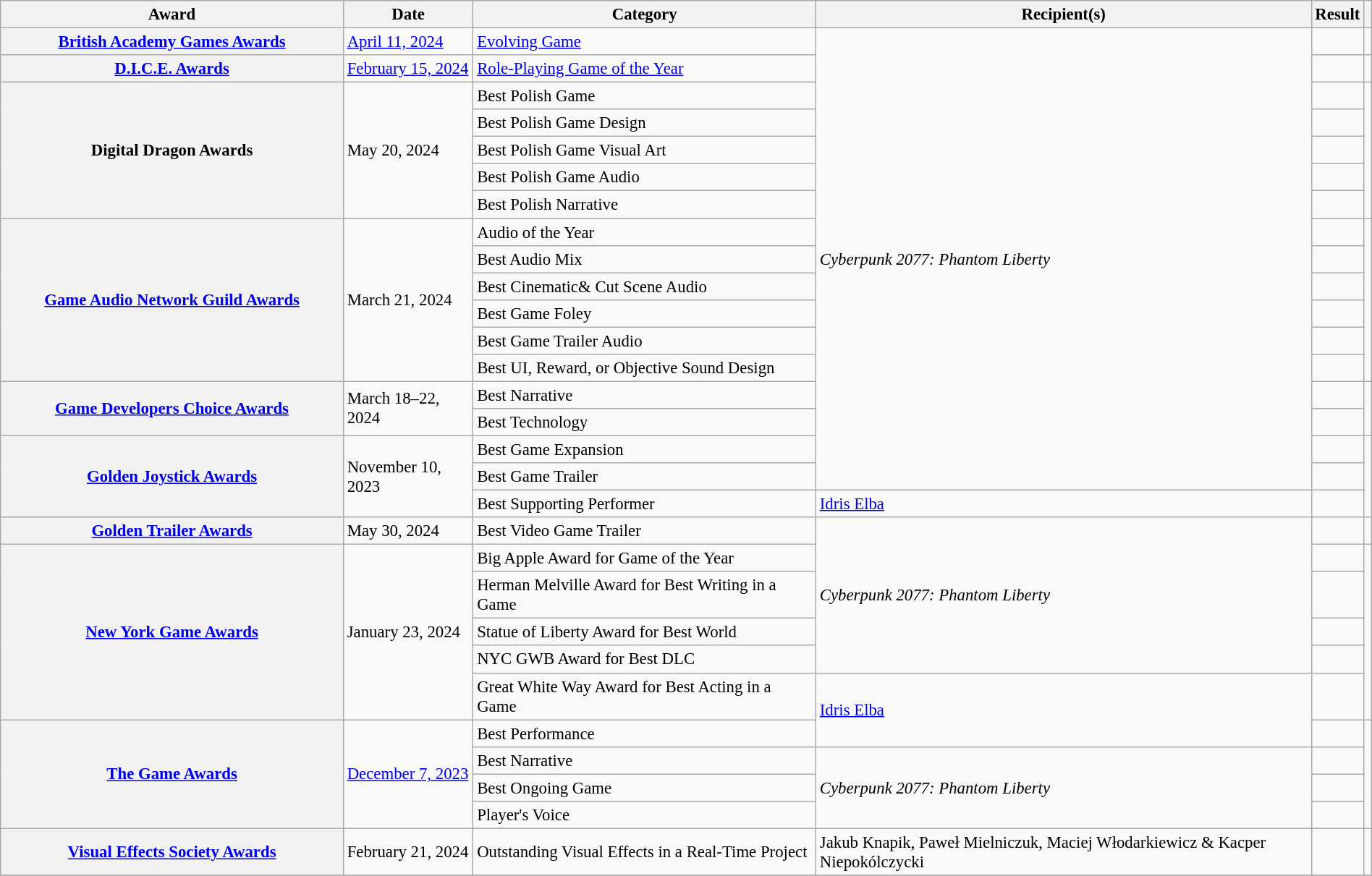<table class="wikitable plainrowheaders sortable" style="font-size: 95%; width: 100%;">
<tr>
<th scope="col" Width=25%>Award</th>
<th scope="col">Date</th>
<th scope="col" Width=25%>Category</th>
<th scope="col">Recipient(s)</th>
<th scope="col">Result</th>
<th scope="col" class="unsortable"></th>
</tr>
<tr>
<th scope="row"><a href='#'>British Academy Games Awards</a></th>
<td><a href='#'>April 11, 2024</a></td>
<td><a href='#'>Evolving Game</a></td>
<td rowspan="17"><em>Cyberpunk 2077: Phantom Liberty</em></td>
<td></td>
<td style="text-align:center;"></td>
</tr>
<tr>
<th scope="row"><a href='#'>D.I.C.E. Awards</a></th>
<td><a href='#'>February 15, 2024</a></td>
<td><a href='#'>Role-Playing Game of the Year</a></td>
<td></td>
<td style="text-align:center;"></td>
</tr>
<tr>
<th scope="row" rowspan="5">Digital Dragon Awards</th>
<td rowspan="5">May 20, 2024</td>
<td>Best Polish Game</td>
<td></td>
<td style="text-align:center;" rowspan="5"><br></td>
</tr>
<tr>
<td>Best Polish Game Design</td>
<td></td>
</tr>
<tr>
<td>Best Polish Game Visual Art</td>
<td></td>
</tr>
<tr>
<td>Best Polish Game Audio</td>
<td></td>
</tr>
<tr>
<td>Best Polish Narrative</td>
<td></td>
</tr>
<tr>
<th scope="row" rowspan="6"><a href='#'>Game Audio Network Guild Awards</a></th>
<td rowspan="6">March 21, 2024</td>
<td>Audio of the Year</td>
<td></td>
<td style="text-align:center;" rowspan="6"><br></td>
</tr>
<tr>
<td>Best Audio Mix</td>
<td></td>
</tr>
<tr>
<td>Best Cinematic& Cut Scene Audio</td>
<td></td>
</tr>
<tr>
<td>Best Game Foley</td>
<td></td>
</tr>
<tr>
<td>Best Game Trailer Audio</td>
<td></td>
</tr>
<tr>
<td>Best UI, Reward, or Objective Sound Design</td>
<td></td>
</tr>
<tr>
<th scope="row" rowspan="2"><a href='#'>Game Developers Choice Awards</a></th>
<td rowspan="2">March 18–22, 2024</td>
<td>Best Narrative</td>
<td></td>
<td style="text-align:center;" rowspan="2"></td>
</tr>
<tr>
<td>Best Technology</td>
<td></td>
</tr>
<tr>
<th scope="row" rowspan="3"><a href='#'>Golden Joystick Awards</a></th>
<td rowspan="3">November 10, 2023</td>
<td>Best Game Expansion</td>
<td></td>
<td style="text-align:center;" rowspan="3"><br></td>
</tr>
<tr>
<td>Best Game Trailer</td>
<td></td>
</tr>
<tr>
<td>Best Supporting Performer</td>
<td><a href='#'>Idris Elba</a></td>
<td></td>
</tr>
<tr>
<th scope="row"><a href='#'>Golden Trailer Awards</a></th>
<td>May 30, 2024</td>
<td>Best Video Game Trailer</td>
<td rowspan="5"><em>Cyberpunk 2077: Phantom Liberty</em></td>
<td></td>
<td style="text-align:center;"></td>
</tr>
<tr>
<th scope="row" rowspan="5"><a href='#'>New York Game Awards</a></th>
<td rowspan="5">January 23, 2024</td>
<td>Big Apple Award for Game of the Year</td>
<td></td>
<td style="text-align:center;" rowspan="5"><br></td>
</tr>
<tr>
<td>Herman Melville Award for Best Writing in a Game</td>
<td></td>
</tr>
<tr>
<td>Statue of Liberty Award for Best World</td>
<td></td>
</tr>
<tr>
<td>NYC GWB Award for Best DLC</td>
<td></td>
</tr>
<tr>
<td>Great White Way Award for Best Acting in a Game</td>
<td rowspan="2"><a href='#'>Idris Elba</a></td>
<td></td>
</tr>
<tr>
<th scope="row" rowspan="4"><a href='#'>The Game Awards</a></th>
<td rowspan="4"><a href='#'>December 7, 2023</a></td>
<td>Best Performance</td>
<td></td>
<td style="text-align:center;" rowspan="4"></td>
</tr>
<tr>
<td>Best Narrative</td>
<td rowspan="3"><em>Cyberpunk 2077: Phantom Liberty</em></td>
<td></td>
</tr>
<tr>
<td>Best Ongoing Game</td>
<td></td>
</tr>
<tr>
<td>Player's Voice</td>
<td></td>
</tr>
<tr>
<th scope="row"><a href='#'>Visual Effects Society Awards</a></th>
<td>February 21, 2024</td>
<td>Outstanding Visual Effects in a Real-Time Project</td>
<td>Jakub Knapik, Paweł Mielniczuk, Maciej Włodarkiewicz & Kacper Niepokólczycki</td>
<td></td>
<td style="text-align:center;"><br></td>
</tr>
<tr>
</tr>
</table>
